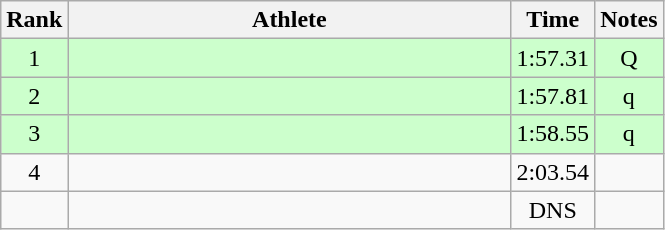<table class="wikitable" style="text-align:center">
<tr>
<th>Rank</th>
<th Style="width:18em">Athlete</th>
<th>Time</th>
<th>Notes</th>
</tr>
<tr style="background:#cfc">
<td>1</td>
<td style="text-align:left"></td>
<td>1:57.31</td>
<td>Q</td>
</tr>
<tr style="background:#cfc">
<td>2</td>
<td style="text-align:left"></td>
<td>1:57.81</td>
<td>q</td>
</tr>
<tr style="background:#cfc">
<td>3</td>
<td style="text-align:left"></td>
<td>1:58.55</td>
<td>q</td>
</tr>
<tr>
<td>4</td>
<td style="text-align:left"></td>
<td>2:03.54</td>
<td></td>
</tr>
<tr>
<td></td>
<td style="text-align:left"></td>
<td>DNS</td>
<td></td>
</tr>
</table>
